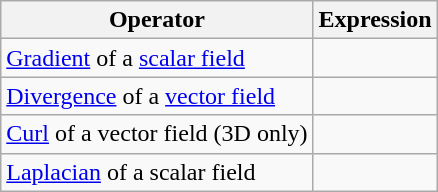<table class="wikitable">
<tr>
<th>Operator</th>
<th>Expression</th>
</tr>
<tr>
<td><a href='#'>Gradient</a> of a <a href='#'>scalar field</a></td>
<td></td>
</tr>
<tr>
<td><a href='#'>Divergence</a> of a <a href='#'>vector field</a></td>
<td></td>
</tr>
<tr>
<td><a href='#'>Curl</a> of a vector field (3D only)</td>
<td></td>
</tr>
<tr>
<td><a href='#'>Laplacian</a> of a scalar field</td>
<td></td>
</tr>
</table>
